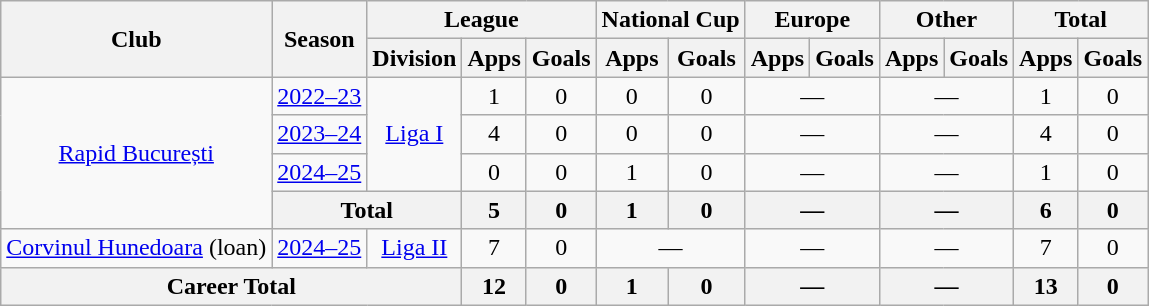<table class=wikitable style=text-align:center>
<tr>
<th rowspan=2>Club</th>
<th rowspan=2>Season</th>
<th colspan=3>League</th>
<th colspan=2>National Cup</th>
<th colspan=2>Europe</th>
<th colspan=2>Other</th>
<th colspan=2>Total</th>
</tr>
<tr>
<th>Division</th>
<th>Apps</th>
<th>Goals</th>
<th>Apps</th>
<th>Goals</th>
<th>Apps</th>
<th>Goals</th>
<th>Apps</th>
<th>Goals</th>
<th>Apps</th>
<th>Goals</th>
</tr>
<tr>
<td rowspan="4"><a href='#'>Rapid București</a></td>
<td><a href='#'>2022–23</a></td>
<td rowspan="3"><a href='#'>Liga I</a></td>
<td>1</td>
<td>0</td>
<td>0</td>
<td>0</td>
<td colspan=2>—</td>
<td colspan=2>—</td>
<td>1</td>
<td>0</td>
</tr>
<tr>
<td><a href='#'>2023–24</a></td>
<td>4</td>
<td>0</td>
<td>0</td>
<td>0</td>
<td colspan=2>—</td>
<td colspan=2>—</td>
<td>4</td>
<td>0</td>
</tr>
<tr>
<td><a href='#'>2024–25</a></td>
<td>0</td>
<td>0</td>
<td>1</td>
<td>0</td>
<td colspan=2>—</td>
<td colspan=2>—</td>
<td>1</td>
<td>0</td>
</tr>
<tr>
<th colspan="2">Total</th>
<th>5</th>
<th>0</th>
<th>1</th>
<th>0</th>
<th colspan=2>—</th>
<th colspan=2>—</th>
<th>6</th>
<th>0</th>
</tr>
<tr>
<td rowspan="1"><a href='#'>Corvinul Hunedoara</a> (loan)</td>
<td><a href='#'>2024–25</a></td>
<td rowspan="1"><a href='#'>Liga II</a></td>
<td>7</td>
<td>0</td>
<td colspan=2>—</td>
<td colspan=2>—</td>
<td colspan=2>—</td>
<td>7</td>
<td>0</td>
</tr>
<tr>
<th colspan="3">Career Total</th>
<th>12</th>
<th>0</th>
<th>1</th>
<th>0</th>
<th colspan=2>—</th>
<th colspan=2>—</th>
<th>13</th>
<th>0</th>
</tr>
</table>
